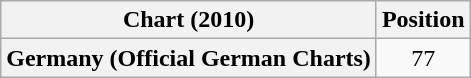<table class="wikitable sortable plainrowheaders" style="text-align:center">
<tr>
<th align="left">Chart (2010)</th>
<th style="text-align:center;">Position</th>
</tr>
<tr>
<th scope="row">Germany (Official German Charts)</th>
<td align="center">77</td>
</tr>
</table>
